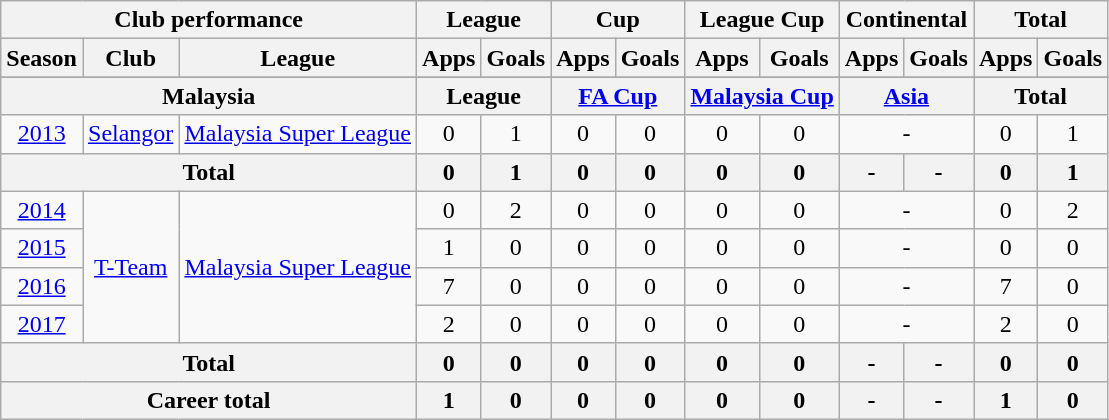<table class="wikitable" style="text-align:center">
<tr>
<th colspan=3>Club performance</th>
<th colspan=2>League</th>
<th colspan=2>Cup</th>
<th colspan=2>League Cup</th>
<th colspan=2>Continental</th>
<th colspan=2>Total</th>
</tr>
<tr>
<th>Season</th>
<th>Club</th>
<th>League</th>
<th>Apps</th>
<th>Goals</th>
<th>Apps</th>
<th>Goals</th>
<th>Apps</th>
<th>Goals</th>
<th>Apps</th>
<th>Goals</th>
<th>Apps</th>
<th>Goals</th>
</tr>
<tr>
</tr>
<tr>
<th colspan=3>Malaysia</th>
<th colspan=2>League</th>
<th colspan=2><a href='#'>FA Cup</a></th>
<th colspan=2><a href='#'>Malaysia Cup</a></th>
<th colspan=2><a href='#'>Asia</a></th>
<th colspan=2>Total</th>
</tr>
<tr>
<td><a href='#'>2013</a></td>
<td rowspan="1"><a href='#'>Selangor</a></td>
<td rowspan="1"><a href='#'>Malaysia Super League</a></td>
<td>0</td>
<td>1</td>
<td>0</td>
<td>0</td>
<td>0</td>
<td>0</td>
<td colspan="2">-</td>
<td>0</td>
<td>1</td>
</tr>
<tr>
<th colspan=3>Total</th>
<th>0</th>
<th>1</th>
<th>0</th>
<th>0</th>
<th>0</th>
<th>0</th>
<th>-</th>
<th>-</th>
<th>0</th>
<th>1</th>
</tr>
<tr>
<td><a href='#'>2014</a></td>
<td rowspan="4"><a href='#'>T-Team</a></td>
<td rowspan="4"><a href='#'>Malaysia Super League</a></td>
<td>0</td>
<td>2</td>
<td>0</td>
<td>0</td>
<td>0</td>
<td>0</td>
<td colspan="2">-</td>
<td>0</td>
<td>2</td>
</tr>
<tr>
<td><a href='#'>2015</a></td>
<td>1</td>
<td>0</td>
<td>0</td>
<td>0</td>
<td>0</td>
<td>0</td>
<td colspan="2">-</td>
<td>0</td>
<td>0</td>
</tr>
<tr>
<td><a href='#'>2016</a></td>
<td>7</td>
<td>0</td>
<td>0</td>
<td>0</td>
<td>0</td>
<td>0</td>
<td colspan="2">-</td>
<td>7</td>
<td>0</td>
</tr>
<tr>
<td><a href='#'>2017</a></td>
<td>2</td>
<td>0</td>
<td>0</td>
<td>0</td>
<td>0</td>
<td>0</td>
<td colspan="2">-</td>
<td>2</td>
<td>0</td>
</tr>
<tr>
<th colspan=3>Total</th>
<th>0</th>
<th>0</th>
<th>0</th>
<th>0</th>
<th>0</th>
<th>0</th>
<th>-</th>
<th>-</th>
<th>0</th>
<th>0</th>
</tr>
<tr>
<th colspan=3>Career total</th>
<th>1</th>
<th>0</th>
<th>0</th>
<th>0</th>
<th>0</th>
<th>0</th>
<th>-</th>
<th>-</th>
<th>1</th>
<th>0</th>
</tr>
</table>
